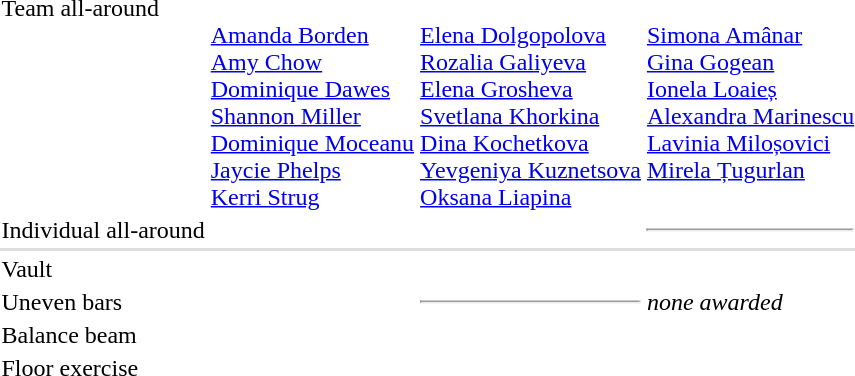<table>
<tr valign="top">
<td>Team all-around<br></td>
<td><br><a href='#'>Amanda Borden</a><br><a href='#'>Amy Chow</a><br><a href='#'>Dominique Dawes</a><br><a href='#'>Shannon Miller</a><br><a href='#'>Dominique Moceanu</a><br><a href='#'>Jaycie Phelps</a><br><a href='#'>Kerri Strug</a></td>
<td><br><a href='#'>Elena Dolgopolova</a><br><a href='#'>Rozalia Galiyeva</a><br><a href='#'>Elena Grosheva</a><br><a href='#'>Svetlana Khorkina</a><br><a href='#'>Dina Kochetkova</a><br><a href='#'>Yevgeniya Kuznetsova</a><br><a href='#'>Oksana Liapina</a></td>
<td><br><a href='#'>Simona Amânar</a><br><a href='#'>Gina Gogean</a><br><a href='#'>Ionela Loaieș</a><br><a href='#'>Alexandra Marinescu</a><br><a href='#'>Lavinia Miloșovici</a><br><a href='#'>Mirela Țugurlan</a></td>
</tr>
<tr valign="top">
<td>Individual all-around<br></td>
<td></td>
<td></td>
<td><hr></td>
</tr>
<tr bgcolor=#DDDDDD>
<td colspan=7></td>
</tr>
<tr valign="top">
<td>Vault<br></td>
<td></td>
<td></td>
<td></td>
</tr>
<tr>
<td valign="top">Uneven bars<br></td>
<td valign="top"></td>
<td valign="top"><hr></td>
<td valign="center"><em>none awarded</em></td>
</tr>
<tr>
<td>Balance beam<br></td>
<td></td>
<td></td>
<td></td>
</tr>
<tr>
<td>Floor exercise<br></td>
<td></td>
<td></td>
<td></td>
</tr>
</table>
